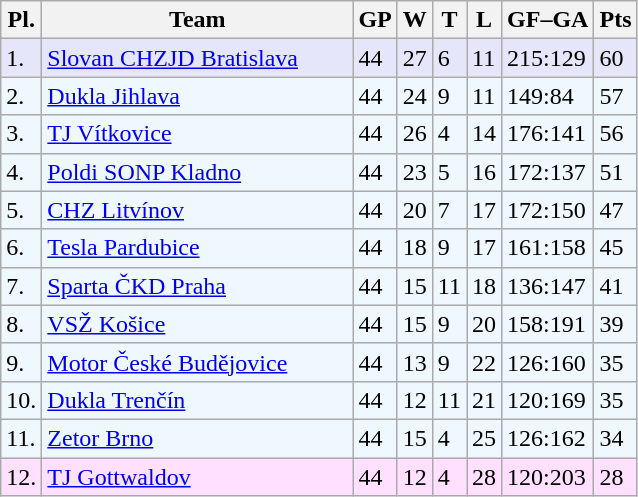<table class="wikitable">
<tr>
<th>Pl.</th>
<th width="200">Team</th>
<th>GP</th>
<th>W</th>
<th>T</th>
<th>L</th>
<th>GF–GA</th>
<th>Pts</th>
</tr>
<tr bgcolor="#e6e6fa">
<td>1.</td>
<td><a href='#'>Slovan CHZJD Bratislava</a></td>
<td>44</td>
<td>27</td>
<td>6</td>
<td>11</td>
<td>215:129</td>
<td>60</td>
</tr>
<tr bgcolor="#f0f8ff">
<td>2.</td>
<td><a href='#'>Dukla Jihlava</a></td>
<td>44</td>
<td>24</td>
<td>9</td>
<td>11</td>
<td>149:84</td>
<td>57</td>
</tr>
<tr bgcolor="#f0f8ff">
<td>3.</td>
<td><a href='#'>TJ Vítkovice</a></td>
<td>44</td>
<td>26</td>
<td>4</td>
<td>14</td>
<td>176:141</td>
<td>56</td>
</tr>
<tr bgcolor="#f0f8ff">
<td>4.</td>
<td><a href='#'>Poldi SONP Kladno</a></td>
<td>44</td>
<td>23</td>
<td>5</td>
<td>16</td>
<td>172:137</td>
<td>51</td>
</tr>
<tr bgcolor="#f0f8ff">
<td>5.</td>
<td><a href='#'>CHZ Litvínov</a></td>
<td>44</td>
<td>20</td>
<td>7</td>
<td>17</td>
<td>172:150</td>
<td>47</td>
</tr>
<tr bgcolor="#f0f8ff">
<td>6.</td>
<td><a href='#'>Tesla Pardubice</a></td>
<td>44</td>
<td>18</td>
<td>9</td>
<td>17</td>
<td>161:158</td>
<td>45</td>
</tr>
<tr bgcolor="#f0f8ff">
<td>7.</td>
<td><a href='#'>Sparta ČKD Praha</a></td>
<td>44</td>
<td>15</td>
<td>11</td>
<td>18</td>
<td>136:147</td>
<td>41</td>
</tr>
<tr bgcolor="#f0f8ff">
<td>8.</td>
<td><a href='#'>VSŽ Košice</a></td>
<td>44</td>
<td>15</td>
<td>9</td>
<td>20</td>
<td>158:191</td>
<td>39</td>
</tr>
<tr bgcolor="#f0f8ff">
<td>9.</td>
<td><a href='#'>Motor České Budějovice</a></td>
<td>44</td>
<td>13</td>
<td>9</td>
<td>22</td>
<td>126:160</td>
<td>35</td>
</tr>
<tr bgcolor="#f0f8ff">
<td>10.</td>
<td><a href='#'>Dukla Trenčín</a></td>
<td>44</td>
<td>12</td>
<td>11</td>
<td>21</td>
<td>120:169</td>
<td>35</td>
</tr>
<tr bgcolor="#f0f8ff">
<td>11.</td>
<td><a href='#'>Zetor Brno</a></td>
<td>44</td>
<td>15</td>
<td>4</td>
<td>25</td>
<td>126:162</td>
<td>34</td>
</tr>
<tr bgcolor="#FFE1FF">
<td>12.</td>
<td><a href='#'>TJ Gottwaldov</a></td>
<td>44</td>
<td>12</td>
<td>4</td>
<td>28</td>
<td>120:203</td>
<td>28</td>
</tr>
</table>
